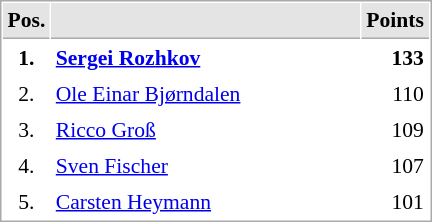<table cellspacing="1" cellpadding="3" style="border:1px solid #AAAAAA;font-size:90%">
<tr bgcolor="#E4E4E4">
<th style="border-bottom:1px solid #AAAAAA" width=10>Pos.</th>
<th style="border-bottom:1px solid #AAAAAA" width=200></th>
<th style="border-bottom:1px solid #AAAAAA" width=20>Points</th>
</tr>
<tr>
<td align="center"><strong>1.</strong></td>
<td> <strong><a href='#'>Sergei Rozhkov</a></strong></td>
<td align="right"><strong>133</strong></td>
</tr>
<tr>
<td align="center">2.</td>
<td> <a href='#'>Ole Einar Bjørndalen</a></td>
<td align="right">110</td>
</tr>
<tr>
<td align="center">3.</td>
<td> <a href='#'>Ricco Groß</a></td>
<td align="right">109</td>
</tr>
<tr>
<td align="center">4.</td>
<td> <a href='#'>Sven Fischer</a></td>
<td align="right">107</td>
</tr>
<tr>
<td align="center">5.</td>
<td> <a href='#'>Carsten Heymann</a></td>
<td align="right">101</td>
</tr>
</table>
